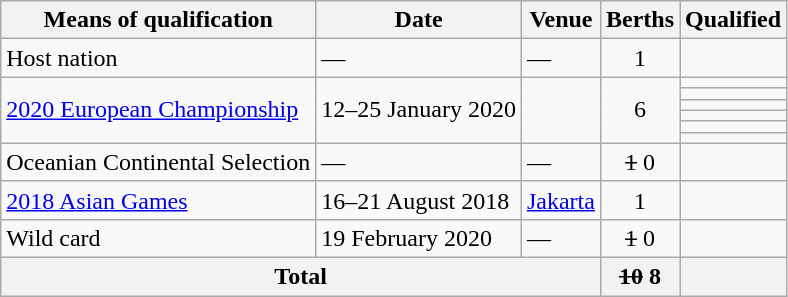<table class="wikitable">
<tr>
<th>Means of qualification</th>
<th>Date</th>
<th>Venue</th>
<th>Berths</th>
<th>Qualified</th>
</tr>
<tr>
<td>Host nation</td>
<td>—</td>
<td>—</td>
<td style="text-align:center;">1</td>
<td></td>
</tr>
<tr>
<td rowspan=6><a href='#'>2020 European Championship</a></td>
<td rowspan=6>12–25 January 2020</td>
<td rowspan=6></td>
<td rowspan=6 style="text-align:center;">6</td>
<td></td>
</tr>
<tr>
<td></td>
</tr>
<tr>
<td></td>
</tr>
<tr>
<td></td>
</tr>
<tr>
<td></td>
</tr>
<tr>
<td></td>
</tr>
<tr>
<td>Oceanian Continental Selection</td>
<td rowspan=1>—</td>
<td rowspan=1>—</td>
<td rowspan=1 style="text-align:center;"><s>1</s> 0</td>
<td><s></s></td>
</tr>
<tr>
<td><a href='#'>2018 Asian Games</a></td>
<td>16–21 August 2018</td>
<td> <a href='#'>Jakarta</a></td>
<td style="text-align:center;">1</td>
<td></td>
</tr>
<tr>
<td>Wild card</td>
<td>19 February 2020</td>
<td>—</td>
<td rowspan="1" style="text-align:center;"><s>1</s> 0</td>
<td><s></s></td>
</tr>
<tr>
<th colspan="3">Total</th>
<th><s>10</s> 8</th>
<th></th>
</tr>
</table>
